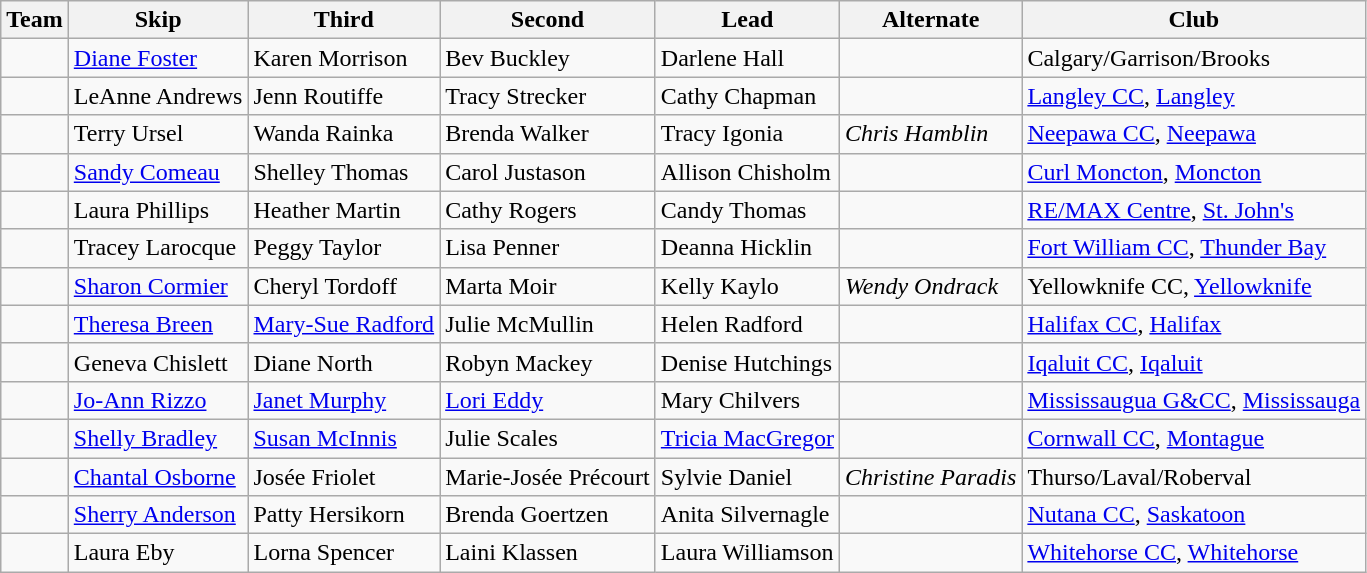<table class="wikitable">
<tr>
<th scope="col">Team</th>
<th scope="col">Skip</th>
<th scope="col">Third</th>
<th scope="col">Second</th>
<th scope="col">Lead</th>
<th scope="col">Alternate</th>
<th scope="col">Club</th>
</tr>
<tr>
<td></td>
<td><a href='#'>Diane Foster</a></td>
<td>Karen Morrison</td>
<td>Bev Buckley</td>
<td>Darlene Hall</td>
<td></td>
<td>Calgary/Garrison/Brooks</td>
</tr>
<tr>
<td></td>
<td>LeAnne Andrews</td>
<td>Jenn Routiffe</td>
<td>Tracy Strecker</td>
<td>Cathy Chapman</td>
<td></td>
<td><a href='#'>Langley CC</a>, <a href='#'>Langley</a></td>
</tr>
<tr>
<td></td>
<td>Terry Ursel</td>
<td>Wanda Rainka</td>
<td>Brenda Walker</td>
<td>Tracy Igonia</td>
<td><em>Chris Hamblin</em></td>
<td><a href='#'>Neepawa CC</a>, <a href='#'>Neepawa</a></td>
</tr>
<tr>
<td></td>
<td><a href='#'>Sandy Comeau</a></td>
<td>Shelley Thomas</td>
<td>Carol Justason</td>
<td>Allison Chisholm</td>
<td></td>
<td><a href='#'>Curl Moncton</a>, <a href='#'>Moncton</a></td>
</tr>
<tr>
<td></td>
<td>Laura Phillips</td>
<td>Heather Martin</td>
<td>Cathy Rogers</td>
<td>Candy Thomas</td>
<td></td>
<td><a href='#'>RE/MAX Centre</a>, <a href='#'>St. John's</a></td>
</tr>
<tr>
<td></td>
<td>Tracey Larocque</td>
<td>Peggy Taylor</td>
<td>Lisa Penner</td>
<td>Deanna Hicklin</td>
<td></td>
<td><a href='#'>Fort William CC</a>, <a href='#'>Thunder Bay</a></td>
</tr>
<tr>
<td></td>
<td><a href='#'>Sharon Cormier</a></td>
<td>Cheryl Tordoff</td>
<td>Marta Moir</td>
<td>Kelly Kaylo</td>
<td><em>Wendy Ondrack</em></td>
<td>Yellowknife CC, <a href='#'>Yellowknife</a></td>
</tr>
<tr>
<td></td>
<td><a href='#'>Theresa Breen</a></td>
<td><a href='#'>Mary-Sue Radford</a></td>
<td>Julie McMullin</td>
<td>Helen Radford</td>
<td></td>
<td><a href='#'>Halifax CC</a>, <a href='#'>Halifax</a></td>
</tr>
<tr>
<td></td>
<td>Geneva Chislett</td>
<td>Diane North</td>
<td>Robyn Mackey</td>
<td>Denise Hutchings</td>
<td></td>
<td><a href='#'>Iqaluit CC</a>, <a href='#'>Iqaluit</a></td>
</tr>
<tr>
<td></td>
<td><a href='#'>Jo-Ann Rizzo</a></td>
<td><a href='#'>Janet Murphy</a></td>
<td><a href='#'>Lori Eddy</a></td>
<td>Mary Chilvers</td>
<td></td>
<td><a href='#'>Mississaugua G&CC</a>, <a href='#'>Mississauga</a></td>
</tr>
<tr>
<td></td>
<td><a href='#'>Shelly Bradley</a></td>
<td><a href='#'>Susan McInnis</a></td>
<td>Julie Scales</td>
<td><a href='#'>Tricia MacGregor</a></td>
<td></td>
<td><a href='#'>Cornwall CC</a>, <a href='#'>Montague</a></td>
</tr>
<tr>
<td></td>
<td><a href='#'>Chantal Osborne</a></td>
<td>Josée Friolet</td>
<td>Marie-Josée Précourt</td>
<td>Sylvie Daniel</td>
<td><em>Christine Paradis</em></td>
<td>Thurso/Laval/Roberval</td>
</tr>
<tr>
<td></td>
<td><a href='#'>Sherry Anderson</a></td>
<td>Patty Hersikorn</td>
<td>Brenda Goertzen</td>
<td>Anita Silvernagle</td>
<td></td>
<td><a href='#'>Nutana CC</a>, <a href='#'>Saskatoon</a></td>
</tr>
<tr>
<td></td>
<td>Laura Eby</td>
<td>Lorna Spencer</td>
<td>Laini Klassen</td>
<td>Laura Williamson</td>
<td></td>
<td><a href='#'>Whitehorse CC</a>, <a href='#'>Whitehorse</a></td>
</tr>
</table>
